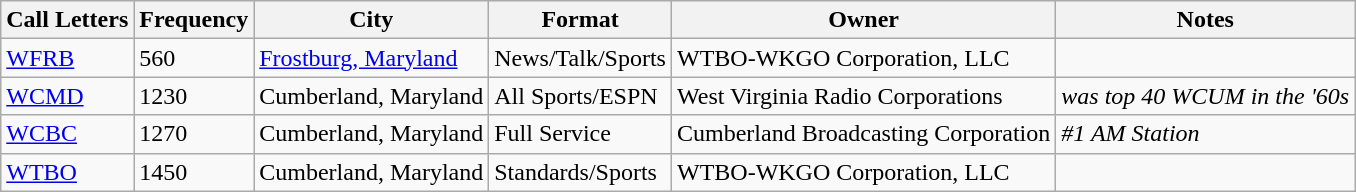<table class="wikitable">
<tr>
<th>Call Letters</th>
<th>Frequency</th>
<th>City</th>
<th>Format</th>
<th>Owner</th>
<th>Notes</th>
</tr>
<tr style="vertical-align: top; text-align: left;">
<td><a href='#'>WFRB</a></td>
<td>560</td>
<td><a href='#'>Frostburg, Maryland</a></td>
<td>News/Talk/Sports</td>
<td>WTBO-WKGO Corporation, LLC</td>
<td></td>
</tr>
<tr style="vertical-align: top; text-align: left;">
<td><a href='#'>WCMD</a></td>
<td>1230</td>
<td>Cumberland, Maryland</td>
<td>All Sports/ESPN</td>
<td>West Virginia Radio Corporations</td>
<td><em>was top 40 WCUM in the '60s</em></td>
</tr>
<tr style="vertical-align: top; text-align: left;">
<td><a href='#'>WCBC</a></td>
<td>1270</td>
<td>Cumberland, Maryland</td>
<td>Full Service</td>
<td>Cumberland Broadcasting Corporation</td>
<td><em>#1 AM Station</em></td>
</tr>
<tr style="vertical-align: top; text-align: left;">
<td><a href='#'>WTBO</a></td>
<td>1450</td>
<td>Cumberland, Maryland</td>
<td>Standards/Sports</td>
<td>WTBO-WKGO Corporation, LLC</td>
<td></td>
</tr>
</table>
